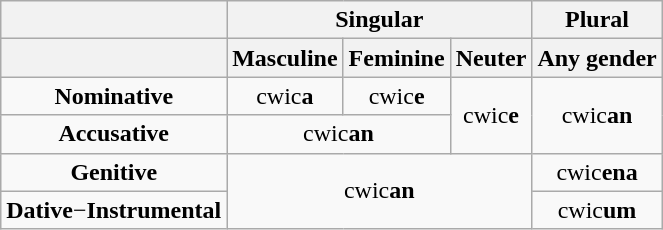<table class="wikitable" style="text-align:center">
<tr>
<th></th>
<th colspan="3">Singular</th>
<th>Plural</th>
</tr>
<tr>
<th></th>
<th>Masculine</th>
<th>Feminine</th>
<th>Neuter</th>
<th>Any gender</th>
</tr>
<tr>
<td><strong>Nominative</strong></td>
<td>cwic<strong>a</strong></td>
<td>cwic<strong>e</strong></td>
<td rowspan="2">cwic<strong>e</strong></td>
<td rowspan="2">cwic<strong>an</strong></td>
</tr>
<tr>
<td><strong>Accusative</strong></td>
<td colspan="2">cwic<strong>an</strong></td>
</tr>
<tr>
<td><strong>Genitive</strong></td>
<td colspan="3" rowspan="2">cwic<strong>an</strong></td>
<td>cwic<strong>ena</strong></td>
</tr>
<tr>
<td><strong>Dative</strong>−<strong>Instrumental</strong></td>
<td>cwic<strong>um</strong></td>
</tr>
</table>
